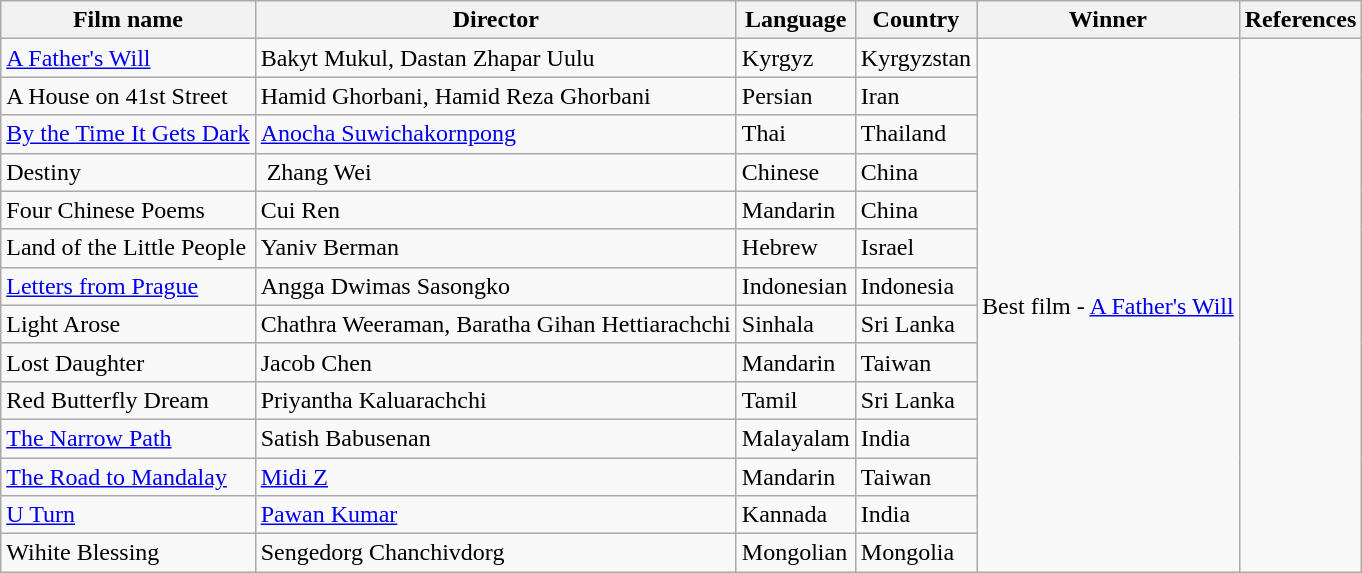<table class="wikitable sortable">
<tr>
<th>Film name</th>
<th>Director</th>
<th>Language</th>
<th>Country</th>
<th>Winner</th>
<th class=unsortable>References</th>
</tr>
<tr>
<td><a href='#'>A Father's Will</a></td>
<td>Bakyt Mukul, Dastan Zhapar Uulu</td>
<td>Kyrgyz</td>
<td>Kyrgyzstan</td>
<td align="center" Rowspan="14">Best film - <a href='#'>A Father's Will</a></td>
<td align="center" Rowspan="14"></td>
</tr>
<tr>
<td>A House on 41st Street</td>
<td>Hamid Ghorbani, Hamid Reza Ghorbani</td>
<td>Persian</td>
<td>Iran</td>
</tr>
<tr>
<td><a href='#'>By the Time It Gets Dark</a></td>
<td><a href='#'>Anocha Suwichakornpong</a></td>
<td>Thai</td>
<td>Thailand</td>
</tr>
<tr>
<td>Destiny</td>
<td> Zhang Wei</td>
<td>Chinese</td>
<td>China</td>
</tr>
<tr>
<td>Four Chinese Poems</td>
<td>Cui Ren</td>
<td>Mandarin</td>
<td>China</td>
</tr>
<tr>
<td>Land of the Little People</td>
<td>Yaniv Berman</td>
<td>Hebrew</td>
<td>Israel</td>
</tr>
<tr>
<td><a href='#'>Letters from Prague</a></td>
<td>Angga Dwimas Sasongko</td>
<td>Indonesian</td>
<td>Indonesia</td>
</tr>
<tr>
<td>Light Arose</td>
<td>Chathra Weeraman, Baratha Gihan Hettiarachchi</td>
<td>Sinhala</td>
<td>Sri Lanka</td>
</tr>
<tr>
<td>Lost Daughter</td>
<td>Jacob Chen</td>
<td>Mandarin</td>
<td>Taiwan</td>
</tr>
<tr>
<td>Red Butterfly Dream</td>
<td>Priyantha Kaluarachchi</td>
<td>Tamil</td>
<td>Sri Lanka</td>
</tr>
<tr>
<td><a href='#'>The Narrow Path</a></td>
<td>Satish Babusenan</td>
<td>Malayalam</td>
<td>India</td>
</tr>
<tr>
<td><a href='#'>The Road to Mandalay</a></td>
<td><a href='#'>Midi Z</a></td>
<td>Mandarin</td>
<td>Taiwan</td>
</tr>
<tr>
<td><a href='#'>U Turn</a></td>
<td><a href='#'>Pawan Kumar</a></td>
<td>Kannada</td>
<td>India</td>
</tr>
<tr>
<td>Wihite Blessing</td>
<td>Sengedorg Chanchivdorg</td>
<td>Mongolian</td>
<td>Mongolia</td>
</tr>
</table>
